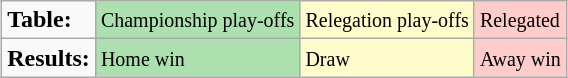<table class="wikitable" style="margin:auto;">
<tr>
<td><strong>Table:</strong></td>
<td style="background:#ace1af;"><small>Championship play-offs</small></td>
<td style="background:#fffccc;"><small>Relegation play-offs</small></td>
<td style="background:#fcc;"><small>Relegated</small></td>
</tr>
<tr>
<td><strong>Results:</strong></td>
<td style="background:#ace1af;"><small>Home win</small></td>
<td style="background:#fffccc;"><small>Draw</small></td>
<td style="background:#fcc;"><small>Away win</small></td>
</tr>
</table>
